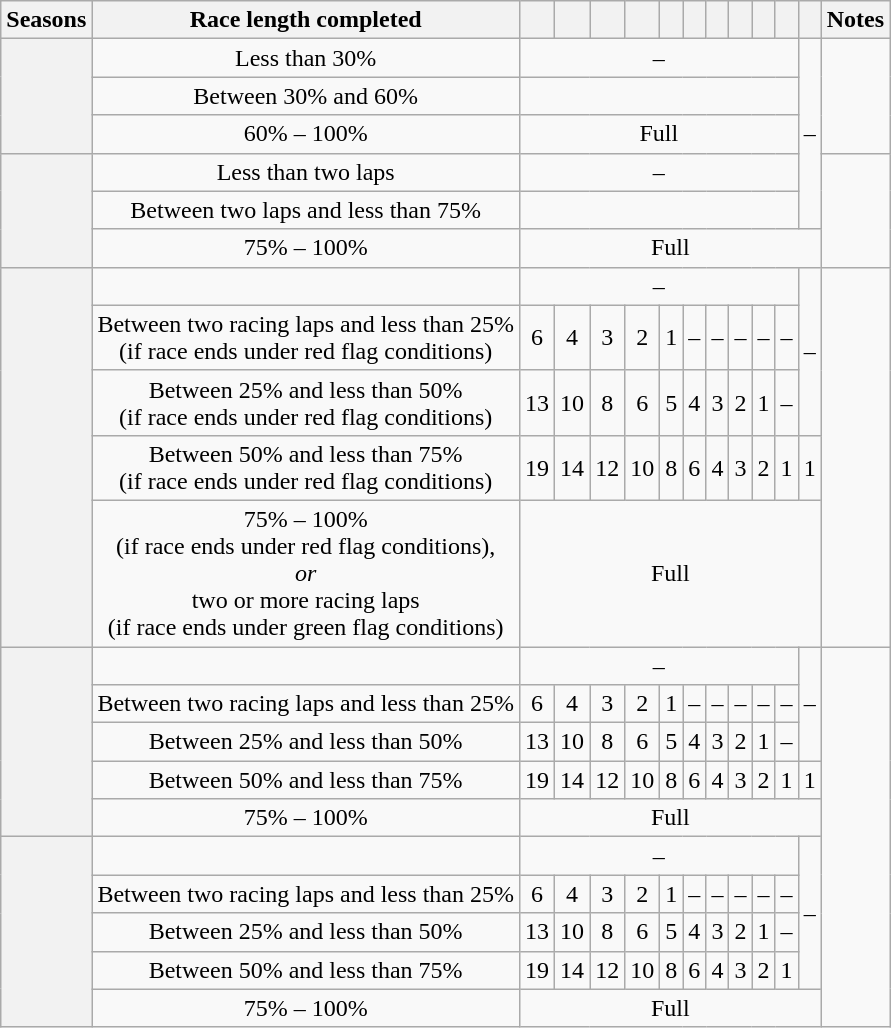<table class="wikitable plainrowheaders sortable" style="text-align:center">
<tr>
<th scope="col">Seasons</th>
<th scope="col" class="unsortable">Race length completed</th>
<th scope="col"></th>
<th scope="col"></th>
<th scope="col"></th>
<th scope="col"></th>
<th scope="col"></th>
<th scope="col"></th>
<th scope="col"></th>
<th scope="col"></th>
<th scope="col"></th>
<th scope="col"></th>
<th></th>
<th scope="col">Notes</th>
</tr>
<tr>
<th scope=row rowspan=3 style="text-align:center"></th>
<td>Less than 30%</td>
<td colspan=10>–</td>
<td rowspan="5">–</td>
<td rowspan=3></td>
</tr>
<tr>
<td>Between 30% and 60%</td>
<td colspan=10></td>
</tr>
<tr>
<td>60% – 100%</td>
<td colspan="10">Full</td>
</tr>
<tr>
<th scope=row rowspan=3 style="text-align:center"></th>
<td>Less than two laps</td>
<td colspan=10>–</td>
<td rowspan=3></td>
</tr>
<tr>
<td>Between two laps and less than 75%</td>
<td colspan=10></td>
</tr>
<tr>
<td>75% – 100%</td>
<td colspan=11>Full</td>
</tr>
<tr>
<th scope=row rowspan=5 style="text-align:center"></th>
<td></td>
<td colspan=10>–</td>
<td rowspan=3>–</td>
<td rowspan=5></td>
</tr>
<tr>
<td>Between two racing laps and less than 25%<br>(if race ends under red flag conditions)</td>
<td>6</td>
<td>4</td>
<td>3</td>
<td>2</td>
<td>1</td>
<td>–</td>
<td>–</td>
<td>–</td>
<td>–</td>
<td>–</td>
</tr>
<tr>
<td>Between 25% and less than 50%<br>(if race ends under red flag conditions)</td>
<td>13</td>
<td>10</td>
<td>8</td>
<td>6</td>
<td>5</td>
<td>4</td>
<td>3</td>
<td>2</td>
<td>1</td>
<td>–</td>
</tr>
<tr>
<td>Between 50% and less than 75%<br>(if race ends under red flag conditions)</td>
<td>19</td>
<td>14</td>
<td>12</td>
<td>10</td>
<td>8</td>
<td>6</td>
<td>4</td>
<td>3</td>
<td>2</td>
<td>1</td>
<td>1</td>
</tr>
<tr>
<td>75% – 100%<br>(if race ends under red flag conditions),<br><em>or</em><br>two or more racing laps<br>(if race ends under green flag conditions)</td>
<td colspan=11>Full</td>
</tr>
<tr>
<th scope=row rowspan=5 style="text-align:center"></th>
<td></td>
<td colspan=10>–</td>
<td rowspan=3>–</td>
<td rowspan="10"></td>
</tr>
<tr>
<td>Between two racing laps and less than 25%</td>
<td>6</td>
<td>4</td>
<td>3</td>
<td>2</td>
<td>1</td>
<td>–</td>
<td>–</td>
<td>–</td>
<td>–</td>
<td>–</td>
</tr>
<tr>
<td>Between 25% and less than 50%</td>
<td>13</td>
<td>10</td>
<td>8</td>
<td>6</td>
<td>5</td>
<td>4</td>
<td>3</td>
<td>2</td>
<td>1</td>
<td>–</td>
</tr>
<tr>
<td>Between 50% and less than 75%</td>
<td>19</td>
<td>14</td>
<td>12</td>
<td>10</td>
<td>8</td>
<td>6</td>
<td>4</td>
<td>3</td>
<td>2</td>
<td>1</td>
<td>1</td>
</tr>
<tr>
<td>75% – 100%</td>
<td colspan=11>Full</td>
</tr>
<tr>
<th scope=row rowspan=5 style="text-align:center"></th>
<td></td>
<td colspan="10">–</td>
<td rowspan="4">–</td>
</tr>
<tr>
<td>Between two racing laps and less than 25%</td>
<td>6</td>
<td>4</td>
<td>3</td>
<td>2</td>
<td>1</td>
<td>–</td>
<td>–</td>
<td>–</td>
<td>–</td>
<td>–</td>
</tr>
<tr>
<td>Between 25% and less than 50%</td>
<td>13</td>
<td>10</td>
<td>8</td>
<td>6</td>
<td>5</td>
<td>4</td>
<td>3</td>
<td>2</td>
<td>1</td>
<td>–</td>
</tr>
<tr>
<td>Between 50% and less than 75%</td>
<td>19</td>
<td>14</td>
<td>12</td>
<td>10</td>
<td>8</td>
<td>6</td>
<td>4</td>
<td>3</td>
<td>2</td>
<td>1</td>
</tr>
<tr>
<td>75% – 100%</td>
<td colspan="11">Full</td>
</tr>
</table>
